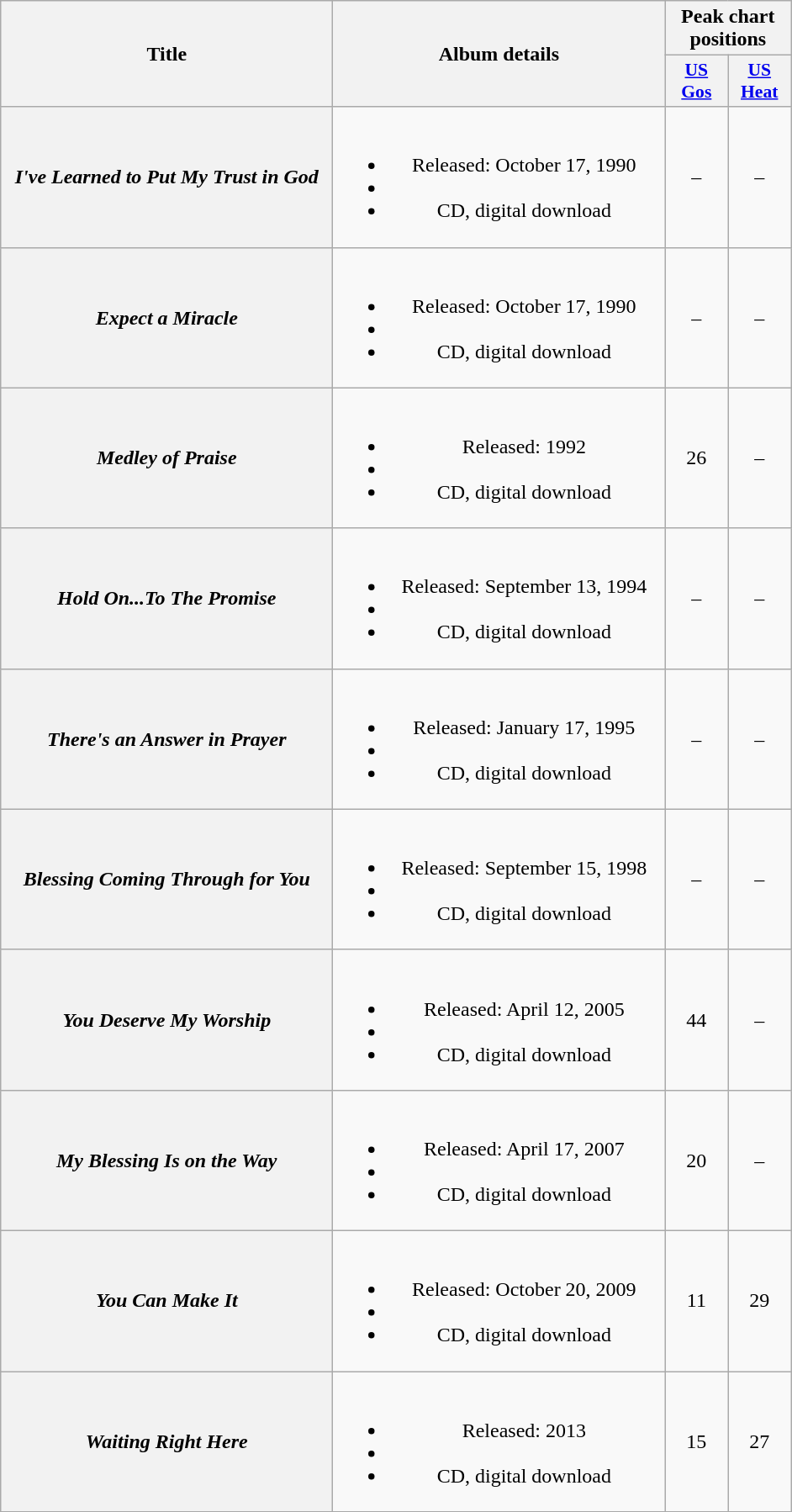<table class="wikitable plainrowheaders" style="text-align:center;">
<tr>
<th scope="col" rowspan="2" style="width:16em;">Title</th>
<th scope="col" rowspan="2" style="width:16em;">Album details</th>
<th scope="col" colspan="2">Peak chart positions</th>
</tr>
<tr>
<th style="width:3em; font-size:90%"><a href='#'>US<br>Gos</a></th>
<th style="width:3em; font-size:90%"><a href='#'>US<br>Heat</a></th>
</tr>
<tr>
<th scope="row"><em>I've Learned to Put My Trust in God</em></th>
<td><br><ul><li>Released: October 17, 1990</li><li></li><li>CD, digital download</li></ul></td>
<td>–</td>
<td>–</td>
</tr>
<tr>
<th scope="row"><em>Expect a Miracle</em></th>
<td><br><ul><li>Released: October 17, 1990</li><li></li><li>CD, digital download</li></ul></td>
<td>–</td>
<td>–</td>
</tr>
<tr>
<th scope="row"><em>Medley of Praise</em></th>
<td><br><ul><li>Released: 1992</li><li></li><li>CD, digital download</li></ul></td>
<td>26</td>
<td>–</td>
</tr>
<tr>
<th scope="row"><em>Hold On...To The Promise</em></th>
<td><br><ul><li>Released: September 13, 1994</li><li></li><li>CD, digital download</li></ul></td>
<td>–</td>
<td>–</td>
</tr>
<tr>
<th scope="row"><em>There's an Answer in Prayer</em></th>
<td><br><ul><li>Released: January 17, 1995</li><li></li><li>CD, digital download</li></ul></td>
<td>–</td>
<td>–</td>
</tr>
<tr>
<th scope="row"><em>Blessing Coming Through for You</em></th>
<td><br><ul><li>Released: September 15, 1998</li><li></li><li>CD, digital download</li></ul></td>
<td>–</td>
<td>–</td>
</tr>
<tr>
<th scope="row"><em>You Deserve My Worship</em></th>
<td><br><ul><li>Released: April 12, 2005</li><li></li><li>CD, digital download</li></ul></td>
<td>44</td>
<td>–</td>
</tr>
<tr>
<th scope="row"><em>My Blessing Is on the Way</em></th>
<td><br><ul><li>Released: April 17, 2007</li><li></li><li>CD, digital download</li></ul></td>
<td>20</td>
<td>–</td>
</tr>
<tr>
<th scope="row"><em>You Can Make It</em></th>
<td><br><ul><li>Released: October 20, 2009</li><li></li><li>CD, digital download</li></ul></td>
<td>11</td>
<td>29</td>
</tr>
<tr>
<th scope="row"><em>Waiting Right Here</em></th>
<td><br><ul><li>Released: 2013</li><li></li><li>CD, digital download</li></ul></td>
<td>15</td>
<td>27</td>
</tr>
</table>
